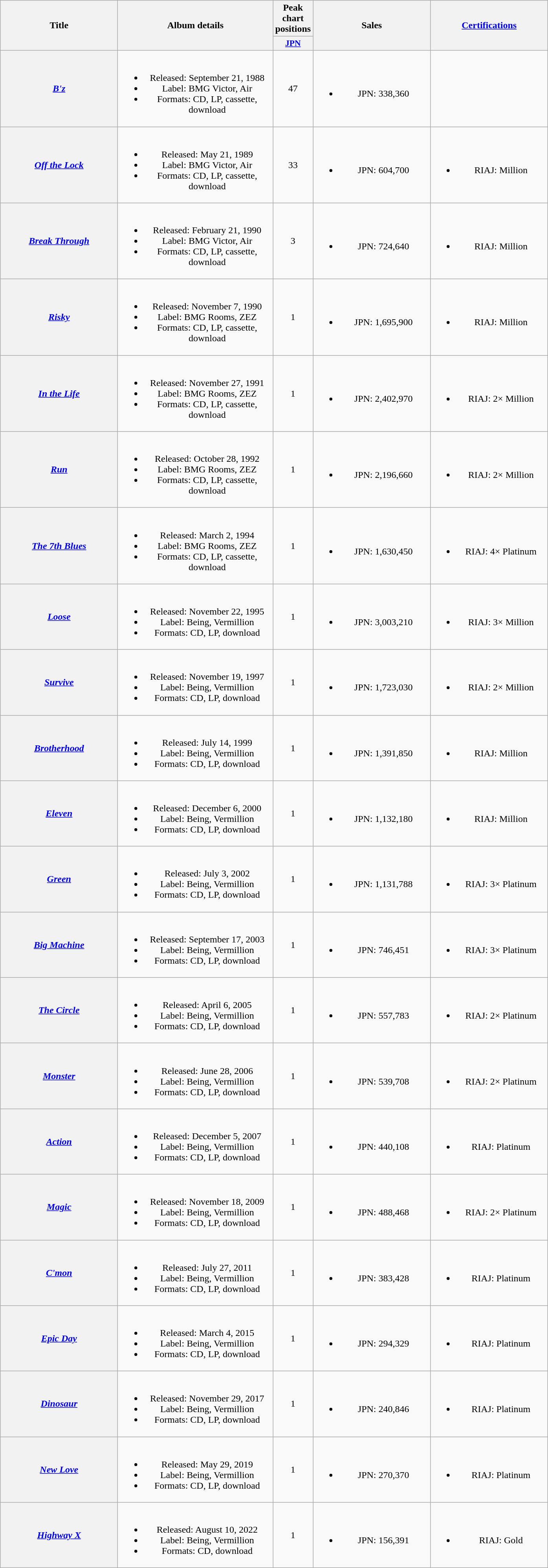<table class="wikitable plainrowheaders" style="text-align:center;">
<tr>
<th scope="col" rowspan="2" style="width:12em;">Title</th>
<th scope="col" rowspan="2" style="width:16em;">Album details</th>
<th scope="col">Peak chart positions</th>
<th scope="col" rowspan="2" style="width:12em;">Sales</th>
<th scope="col" rowspan="2" style="width:12em;"><a href='#'>Certifications</a></th>
</tr>
<tr>
<th scope="col" style="width:3em;font-size:90%;"><a href='#'>JPN</a><br></th>
</tr>
<tr>
<th scope="row"><em><a href='#'>B'z</a></em></th>
<td><br><ul><li>Released: September 21, 1988</li><li>Label: BMG Victor, Air</li><li>Formats: CD, LP, cassette, download</li></ul></td>
<td>47</td>
<td><br><ul><li>JPN: 338,360</li></ul></td>
<td></td>
</tr>
<tr>
<th scope="row"><em><a href='#'>Off the Lock</a></em></th>
<td><br><ul><li>Released: May 21, 1989</li><li>Label: BMG Victor, Air</li><li>Formats: CD, LP, cassette, download</li></ul></td>
<td>33</td>
<td><br><ul><li>JPN: 604,700</li></ul></td>
<td><br><ul><li>RIAJ: Million</li></ul></td>
</tr>
<tr>
<th scope="row"><em><a href='#'>Break Through</a></em></th>
<td><br><ul><li>Released: February 21, 1990</li><li>Label: BMG Victor, Air</li><li>Formats: CD, LP, cassette, download</li></ul></td>
<td>3</td>
<td><br><ul><li>JPN: 724,640</li></ul></td>
<td><br><ul><li>RIAJ: Million</li></ul></td>
</tr>
<tr>
<th scope="row"><em><a href='#'>Risky</a></em></th>
<td><br><ul><li>Released: November 7, 1990</li><li>Label: BMG Rooms, ZEZ</li><li>Formats: CD, LP, cassette, download</li></ul></td>
<td>1</td>
<td><br><ul><li>JPN: 1,695,900</li></ul></td>
<td><br><ul><li>RIAJ: Million</li></ul></td>
</tr>
<tr>
<th scope="row"><em><a href='#'>In the Life</a></em></th>
<td><br><ul><li>Released: November 27, 1991</li><li>Label: BMG Rooms, ZEZ</li><li>Formats: CD, LP, cassette, download</li></ul></td>
<td>1</td>
<td><br><ul><li>JPN: 2,402,970</li></ul></td>
<td><br><ul><li>RIAJ: 2× Million</li></ul></td>
</tr>
<tr>
<th scope="row"><em><a href='#'>Run</a></em></th>
<td><br><ul><li>Released: October 28, 1992</li><li>Label: BMG Rooms, ZEZ</li><li>Formats: CD, LP, cassette, download</li></ul></td>
<td>1</td>
<td><br><ul><li>JPN: 2,196,660</li></ul></td>
<td><br><ul><li>RIAJ: 2× Million</li></ul></td>
</tr>
<tr>
<th scope="row"><em><a href='#'>The 7th Blues</a></em></th>
<td><br><ul><li>Released: March 2, 1994</li><li>Label: BMG Rooms, ZEZ</li><li>Formats: CD, LP, cassette, download</li></ul></td>
<td>1</td>
<td><br><ul><li>JPN: 1,630,450</li></ul></td>
<td><br><ul><li>RIAJ: 4× Platinum</li></ul></td>
</tr>
<tr>
<th scope="row"><em><a href='#'>Loose</a></em></th>
<td><br><ul><li>Released: November 22, 1995</li><li>Label: Being, Vermillion</li><li>Formats: CD, LP, download</li></ul></td>
<td>1</td>
<td><br><ul><li>JPN: 3,003,210</li></ul></td>
<td><br><ul><li>RIAJ: 3× Million</li></ul></td>
</tr>
<tr>
<th scope="row"><em><a href='#'>Survive</a></em></th>
<td><br><ul><li>Released: November 19, 1997</li><li>Label: Being, Vermillion</li><li>Formats: CD, LP, download</li></ul></td>
<td>1</td>
<td><br><ul><li>JPN: 1,723,030</li></ul></td>
<td><br><ul><li>RIAJ: 2× Million</li></ul></td>
</tr>
<tr>
<th scope="row"><em><a href='#'>Brotherhood</a></em></th>
<td><br><ul><li>Released: July 14, 1999</li><li>Label: Being, Vermillion</li><li>Formats: CD, LP, download</li></ul></td>
<td>1</td>
<td><br><ul><li>JPN: 1,391,850</li></ul></td>
<td><br><ul><li>RIAJ: Million</li></ul></td>
</tr>
<tr>
<th scope="row"><em><a href='#'>Eleven</a></em></th>
<td><br><ul><li>Released: December 6, 2000</li><li>Label: Being, Vermillion</li><li>Formats: CD, LP, download</li></ul></td>
<td>1</td>
<td><br><ul><li>JPN: 1,132,180</li></ul></td>
<td><br><ul><li>RIAJ: Million</li></ul></td>
</tr>
<tr>
<th scope="row"><em><a href='#'>Green</a></em></th>
<td><br><ul><li>Released: July 3, 2002</li><li>Label: Being, Vermillion</li><li>Formats: CD, LP, download</li></ul></td>
<td>1</td>
<td><br><ul><li>JPN: 1,131,788</li></ul></td>
<td><br><ul><li>RIAJ: 3× Platinum</li></ul></td>
</tr>
<tr>
<th scope="row"><em><a href='#'>Big Machine</a></em></th>
<td><br><ul><li>Released: September 17, 2003</li><li>Label: Being, Vermillion</li><li>Formats: CD, LP, download</li></ul></td>
<td>1</td>
<td><br><ul><li>JPN: 746,451</li></ul></td>
<td><br><ul><li>RIAJ: 3× Platinum</li></ul></td>
</tr>
<tr>
<th scope="row"><em><a href='#'>The Circle</a></em></th>
<td><br><ul><li>Released: April 6, 2005</li><li>Label: Being, Vermillion</li><li>Formats: CD, LP, download</li></ul></td>
<td>1</td>
<td><br><ul><li>JPN: 557,783</li></ul></td>
<td><br><ul><li>RIAJ: 2× Platinum</li></ul></td>
</tr>
<tr>
<th scope="row"><em><a href='#'>Monster</a></em></th>
<td><br><ul><li>Released: June 28, 2006</li><li>Label: Being, Vermillion</li><li>Formats: CD, LP, download</li></ul></td>
<td>1</td>
<td><br><ul><li>JPN: 539,708</li></ul></td>
<td><br><ul><li>RIAJ: 2× Platinum</li></ul></td>
</tr>
<tr>
<th scope="row"><em><a href='#'>Action</a></em></th>
<td><br><ul><li>Released: December 5, 2007</li><li>Label: Being, Vermillion</li><li>Formats: CD, LP, download</li></ul></td>
<td>1</td>
<td><br><ul><li>JPN: 440,108</li></ul></td>
<td><br><ul><li>RIAJ: Platinum</li></ul></td>
</tr>
<tr>
<th scope="row"><em><a href='#'>Magic</a></em></th>
<td><br><ul><li>Released: November 18, 2009</li><li>Label: Being, Vermillion</li><li>Formats: CD, LP, download</li></ul></td>
<td>1</td>
<td><br><ul><li>JPN: 488,468</li></ul></td>
<td><br><ul><li>RIAJ: 2× Platinum</li></ul></td>
</tr>
<tr>
<th scope="row"><em><a href='#'>C'mon</a></em></th>
<td><br><ul><li>Released: July 27, 2011</li><li>Label: Being, Vermillion</li><li>Formats: CD, LP, download</li></ul></td>
<td>1</td>
<td><br><ul><li>JPN: 383,428</li></ul></td>
<td><br><ul><li>RIAJ: Platinum</li></ul></td>
</tr>
<tr>
<th scope="row"><em><a href='#'>Epic Day</a></em></th>
<td><br><ul><li>Released: March 4, 2015</li><li>Label: Being, Vermillion</li><li>Formats: CD, LP, download</li></ul></td>
<td>1</td>
<td><br><ul><li>JPN: 294,329</li></ul></td>
<td><br><ul><li>RIAJ: Platinum</li></ul></td>
</tr>
<tr>
<th scope="row"><em><a href='#'>Dinosaur</a></em></th>
<td><br><ul><li>Released: November 29, 2017</li><li>Label: Being, Vermillion</li><li>Formats: CD, LP, download</li></ul></td>
<td>1</td>
<td><br><ul><li>JPN: 240,846</li></ul></td>
<td><br><ul><li>RIAJ: Platinum</li></ul></td>
</tr>
<tr>
<th scope="row"><em><a href='#'>New Love</a></em></th>
<td><br><ul><li>Released: May 29, 2019</li><li>Label: Being, Vermillion</li><li>Formats: CD, LP, download</li></ul></td>
<td>1</td>
<td><br><ul><li>JPN: 270,370</li></ul></td>
<td><br><ul><li>RIAJ: Platinum</li></ul></td>
</tr>
<tr>
<th scope="row"><em><a href='#'>Highway X</a></em></th>
<td><br><ul><li>Released: August 10, 2022</li><li>Label: Being, Vermillion</li><li>Formats: CD, download</li></ul></td>
<td>1</td>
<td><br><ul><li>JPN: 156,391</li></ul></td>
<td><br><ul><li>RIAJ: Gold</li></ul></td>
</tr>
</table>
